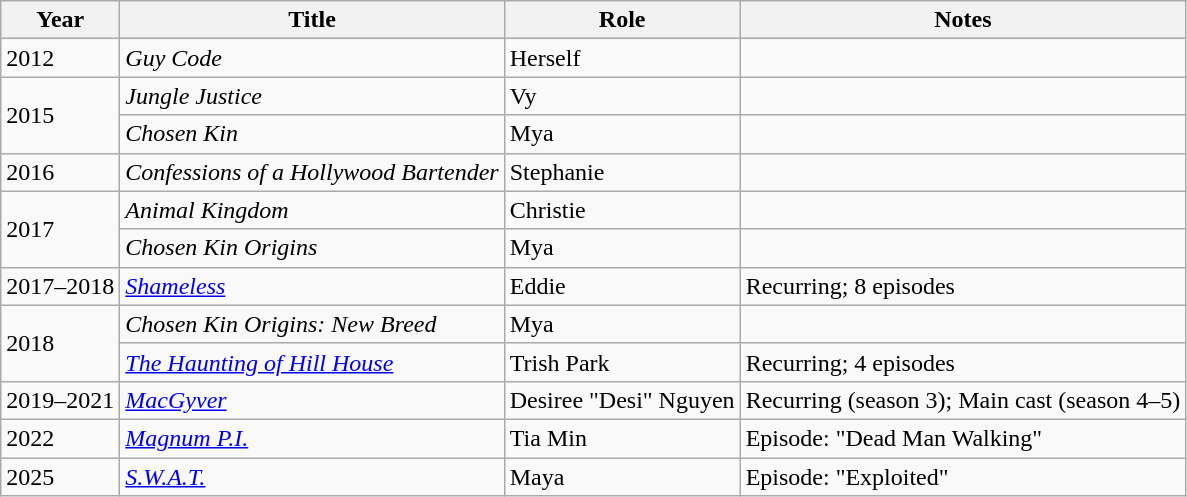<table class="wikitable sortable">
<tr>
<th>Year</th>
<th>Title</th>
<th>Role</th>
<th class="unsortable">Notes</th>
</tr>
<tr>
<td>2012</td>
<td><em>Guy Code</em></td>
<td>Herself</td>
<td></td>
</tr>
<tr>
<td rowspan=2>2015</td>
<td><em>Jungle Justice</em></td>
<td>Vy</td>
<td></td>
</tr>
<tr>
<td><em>Chosen Kin</em></td>
<td>Mya</td>
<td></td>
</tr>
<tr>
<td>2016</td>
<td><em>Confessions of a Hollywood Bartender</em></td>
<td>Stephanie</td>
<td></td>
</tr>
<tr>
<td rowspan=2>2017</td>
<td><em>Animal Kingdom</em></td>
<td>Christie</td>
<td></td>
</tr>
<tr>
<td><em>Chosen Kin Origins</em></td>
<td>Mya</td>
<td></td>
</tr>
<tr>
<td>2017–2018</td>
<td><em><a href='#'>Shameless</a></em></td>
<td>Eddie</td>
<td>Recurring; 8 episodes</td>
</tr>
<tr>
<td rowspan=2>2018</td>
<td><em>Chosen Kin Origins: New Breed</em></td>
<td>Mya</td>
<td></td>
</tr>
<tr>
<td><em><a href='#'>The Haunting of Hill House</a></em></td>
<td>Trish Park</td>
<td>Recurring; 4 episodes</td>
</tr>
<tr>
<td>2019–2021</td>
<td><em><a href='#'>MacGyver</a></em></td>
<td>Desiree "Desi" Nguyen</td>
<td>Recurring (season 3); Main cast (season 4–5)</td>
</tr>
<tr>
<td>2022</td>
<td><em><a href='#'>Magnum P.I.</a></em></td>
<td>Tia Min</td>
<td>Episode: "Dead Man Walking"</td>
</tr>
<tr>
<td>2025</td>
<td><em><a href='#'>S.W.A.T.</a></em></td>
<td>Maya</td>
<td>Episode: "Exploited"</td>
</tr>
</table>
